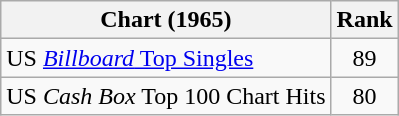<table class="wikitable">
<tr>
<th align="left">Chart (1965)</th>
<th style="text-align:center;">Rank</th>
</tr>
<tr>
<td>US <a href='#'><em>Billboard</em> Top Singles</a></td>
<td style="text-align:center;">89</td>
</tr>
<tr>
<td>US <em>Cash Box</em> Top 100 Chart Hits</td>
<td style="text-align:center;">80</td>
</tr>
</table>
